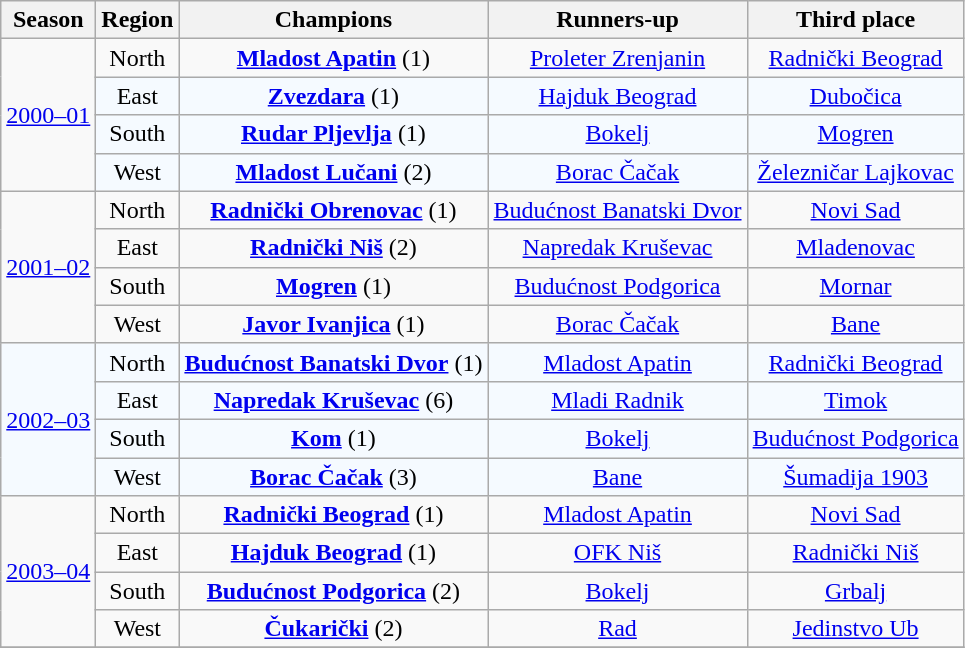<table class="wikitable sortable" style="text-align:center">
<tr>
<th>Season</th>
<th>Region</th>
<th>Champions</th>
<th>Runners-up</th>
<th>Third place</th>
</tr>
<tr>
<td rowspan="4"><a href='#'>2000–01</a></td>
<td>North</td>
<td><strong><a href='#'>Mladost Apatin</a></strong> (1)</td>
<td><a href='#'>Proleter Zrenjanin</a></td>
<td><a href='#'>Radnički Beograd</a></td>
</tr>
<tr style="background:#f5faff">
<td>East</td>
<td><strong><a href='#'>Zvezdara</a></strong> (1)</td>
<td><a href='#'>Hajduk Beograd</a></td>
<td><a href='#'>Dubočica</a></td>
</tr>
<tr style="background:#f5faff">
<td>South</td>
<td><strong><a href='#'>Rudar Pljevlja</a></strong> (1)</td>
<td><a href='#'>Bokelj</a></td>
<td><a href='#'>Mogren</a></td>
</tr>
<tr style="background:#f5faff">
<td>West</td>
<td><strong><a href='#'>Mladost Lučani</a></strong> (2)</td>
<td><a href='#'>Borac Čačak</a></td>
<td><a href='#'>Železničar Lajkovac</a></td>
</tr>
<tr>
<td rowspan="4"><a href='#'>2001–02</a></td>
<td>North</td>
<td><strong><a href='#'>Radnički Obrenovac</a></strong> (1)</td>
<td><a href='#'>Budućnost Banatski Dvor</a></td>
<td><a href='#'>Novi Sad</a></td>
</tr>
<tr>
<td>East</td>
<td><strong><a href='#'>Radnički Niš</a></strong> (2)</td>
<td><a href='#'>Napredak Kruševac</a></td>
<td><a href='#'>Mladenovac</a></td>
</tr>
<tr>
<td>South</td>
<td><strong><a href='#'>Mogren</a></strong> (1)</td>
<td><a href='#'>Budućnost Podgorica</a></td>
<td><a href='#'>Mornar</a></td>
</tr>
<tr>
<td>West</td>
<td><strong><a href='#'>Javor Ivanjica</a></strong> (1)</td>
<td><a href='#'>Borac Čačak</a></td>
<td><a href='#'>Bane</a></td>
</tr>
<tr style="background:#f5faff">
<td rowspan="4"><a href='#'>2002–03</a></td>
<td>North</td>
<td><strong><a href='#'>Budućnost Banatski Dvor</a></strong> (1)</td>
<td><a href='#'>Mladost Apatin</a></td>
<td><a href='#'>Radnički Beograd</a></td>
</tr>
<tr style="background:#f5faff">
<td>East</td>
<td><strong><a href='#'>Napredak Kruševac</a></strong> (6)</td>
<td><a href='#'>Mladi Radnik</a></td>
<td><a href='#'>Timok</a></td>
</tr>
<tr style="background:#f5faff">
<td>South</td>
<td><strong><a href='#'>Kom</a></strong> (1)</td>
<td><a href='#'>Bokelj</a></td>
<td><a href='#'>Budućnost Podgorica</a></td>
</tr>
<tr style="background:#f5faff">
<td>West</td>
<td><strong><a href='#'>Borac Čačak</a></strong> (3)</td>
<td><a href='#'>Bane</a></td>
<td><a href='#'>Šumadija 1903</a></td>
</tr>
<tr>
<td rowspan="4"><a href='#'>2003–04</a></td>
<td>North</td>
<td><strong><a href='#'>Radnički Beograd</a></strong> (1)</td>
<td><a href='#'>Mladost Apatin</a></td>
<td><a href='#'>Novi Sad</a></td>
</tr>
<tr>
<td>East</td>
<td><strong><a href='#'>Hajduk Beograd</a></strong> (1)</td>
<td><a href='#'>OFK Niš</a></td>
<td><a href='#'>Radnički Niš</a></td>
</tr>
<tr>
<td>South</td>
<td><strong><a href='#'>Budućnost Podgorica</a></strong> (2)</td>
<td><a href='#'>Bokelj</a></td>
<td><a href='#'>Grbalj</a></td>
</tr>
<tr>
<td>West</td>
<td><strong><a href='#'>Čukarički</a></strong> (2)</td>
<td><a href='#'>Rad</a></td>
<td><a href='#'>Jedinstvo Ub</a></td>
</tr>
<tr style="background:#f5faff">
</tr>
</table>
